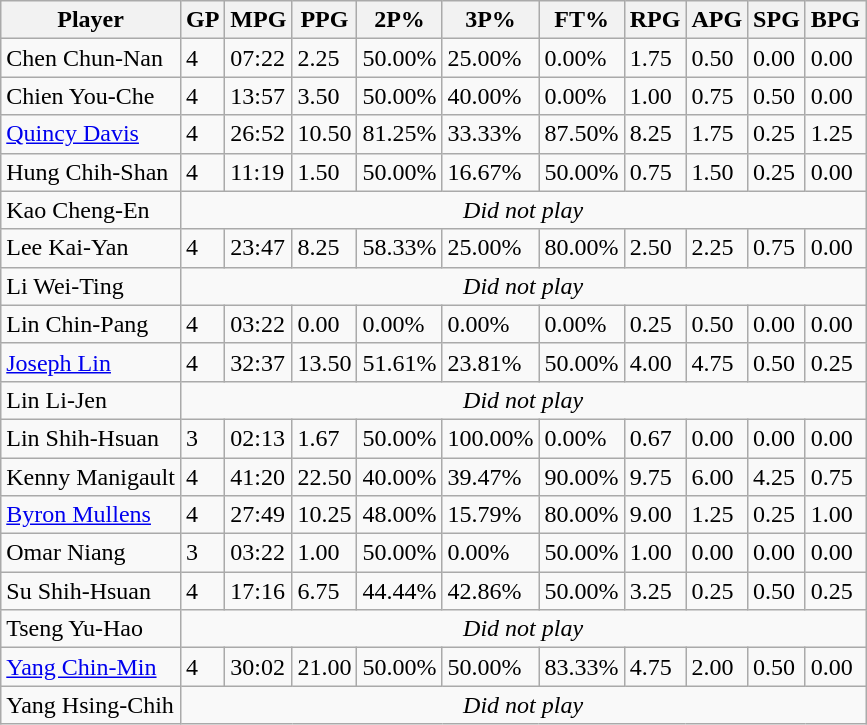<table class="wikitable">
<tr>
<th>Player</th>
<th>GP</th>
<th>MPG</th>
<th>PPG</th>
<th>2P%</th>
<th>3P%</th>
<th>FT%</th>
<th>RPG</th>
<th>APG</th>
<th>SPG</th>
<th>BPG</th>
</tr>
<tr>
<td>Chen Chun-Nan</td>
<td>4</td>
<td>07:22</td>
<td>2.25</td>
<td>50.00%</td>
<td>25.00%</td>
<td>0.00%</td>
<td>1.75</td>
<td>0.50</td>
<td>0.00</td>
<td>0.00</td>
</tr>
<tr>
<td>Chien You-Che</td>
<td>4</td>
<td>13:57</td>
<td>3.50</td>
<td>50.00%</td>
<td>40.00%</td>
<td>0.00%</td>
<td>1.00</td>
<td>0.75</td>
<td>0.50</td>
<td>0.00</td>
</tr>
<tr>
<td><a href='#'>Quincy Davis</a></td>
<td>4</td>
<td>26:52</td>
<td>10.50</td>
<td>81.25%</td>
<td>33.33%</td>
<td>87.50%</td>
<td>8.25</td>
<td>1.75</td>
<td>0.25</td>
<td>1.25</td>
</tr>
<tr>
<td>Hung Chih-Shan</td>
<td>4</td>
<td>11:19</td>
<td>1.50</td>
<td>50.00%</td>
<td>16.67%</td>
<td>50.00%</td>
<td>0.75</td>
<td>1.50</td>
<td>0.25</td>
<td>0.00</td>
</tr>
<tr>
<td>Kao Cheng-En</td>
<td colspan=10 align=center><em>Did not play</em></td>
</tr>
<tr>
<td>Lee Kai-Yan</td>
<td>4</td>
<td>23:47</td>
<td>8.25</td>
<td>58.33%</td>
<td>25.00%</td>
<td>80.00%</td>
<td>2.50</td>
<td>2.25</td>
<td>0.75</td>
<td>0.00</td>
</tr>
<tr>
<td>Li Wei-Ting</td>
<td colspan=10 align=center><em>Did not play</em></td>
</tr>
<tr>
<td>Lin Chin-Pang</td>
<td>4</td>
<td>03:22</td>
<td>0.00</td>
<td>0.00%</td>
<td>0.00%</td>
<td>0.00%</td>
<td>0.25</td>
<td>0.50</td>
<td>0.00</td>
<td>0.00</td>
</tr>
<tr>
<td><a href='#'>Joseph Lin</a></td>
<td>4</td>
<td>32:37</td>
<td>13.50</td>
<td>51.61%</td>
<td>23.81%</td>
<td>50.00%</td>
<td>4.00</td>
<td>4.75</td>
<td>0.50</td>
<td>0.25</td>
</tr>
<tr>
<td>Lin Li-Jen</td>
<td colspan=10 align=center><em>Did not play</em></td>
</tr>
<tr>
<td>Lin Shih-Hsuan</td>
<td>3</td>
<td>02:13</td>
<td>1.67</td>
<td>50.00%</td>
<td>100.00%</td>
<td>0.00%</td>
<td>0.67</td>
<td>0.00</td>
<td>0.00</td>
<td>0.00</td>
</tr>
<tr>
<td>Kenny Manigault</td>
<td>4</td>
<td>41:20</td>
<td>22.50</td>
<td>40.00%</td>
<td>39.47%</td>
<td>90.00%</td>
<td>9.75</td>
<td>6.00</td>
<td>4.25</td>
<td>0.75</td>
</tr>
<tr>
<td><a href='#'>Byron Mullens</a></td>
<td>4</td>
<td>27:49</td>
<td>10.25</td>
<td>48.00%</td>
<td>15.79%</td>
<td>80.00%</td>
<td>9.00</td>
<td>1.25</td>
<td>0.25</td>
<td>1.00</td>
</tr>
<tr>
<td>Omar Niang</td>
<td>3</td>
<td>03:22</td>
<td>1.00</td>
<td>50.00%</td>
<td>0.00%</td>
<td>50.00%</td>
<td>1.00</td>
<td>0.00</td>
<td>0.00</td>
<td>0.00</td>
</tr>
<tr>
<td>Su Shih-Hsuan</td>
<td>4</td>
<td>17:16</td>
<td>6.75</td>
<td>44.44%</td>
<td>42.86%</td>
<td>50.00%</td>
<td>3.25</td>
<td>0.25</td>
<td>0.50</td>
<td>0.25</td>
</tr>
<tr>
<td>Tseng Yu-Hao</td>
<td colspan=10 align=center><em>Did not play</em></td>
</tr>
<tr>
<td><a href='#'>Yang Chin-Min</a></td>
<td>4</td>
<td>30:02</td>
<td>21.00</td>
<td>50.00%</td>
<td>50.00%</td>
<td>83.33%</td>
<td>4.75</td>
<td>2.00</td>
<td>0.50</td>
<td>0.00</td>
</tr>
<tr>
<td>Yang Hsing-Chih</td>
<td colspan=10 align=center><em>Did not play</em></td>
</tr>
</table>
